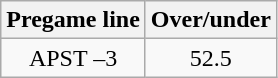<table class="wikitable">
<tr align="center">
<th style=>Pregame line</th>
<th style=>Over/under</th>
</tr>
<tr align="center">
<td>APST –3</td>
<td>52.5</td>
</tr>
</table>
